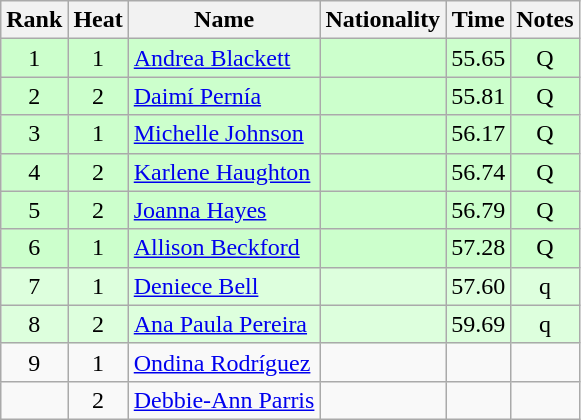<table class="wikitable sortable" style="text-align:center">
<tr>
<th>Rank</th>
<th>Heat</th>
<th>Name</th>
<th>Nationality</th>
<th>Time</th>
<th>Notes</th>
</tr>
<tr bgcolor=ccffcc>
<td>1</td>
<td>1</td>
<td align=left><a href='#'>Andrea Blackett</a></td>
<td align=left></td>
<td>55.65</td>
<td>Q</td>
</tr>
<tr bgcolor=ccffcc>
<td>2</td>
<td>2</td>
<td align=left><a href='#'>Daimí Pernía</a></td>
<td align=left></td>
<td>55.81</td>
<td>Q</td>
</tr>
<tr bgcolor=ccffcc>
<td>3</td>
<td>1</td>
<td align=left><a href='#'>Michelle Johnson</a></td>
<td align=left></td>
<td>56.17</td>
<td>Q</td>
</tr>
<tr bgcolor=ccffcc>
<td>4</td>
<td>2</td>
<td align=left><a href='#'>Karlene Haughton</a></td>
<td align=left></td>
<td>56.74</td>
<td>Q</td>
</tr>
<tr bgcolor=ccffcc>
<td>5</td>
<td>2</td>
<td align=left><a href='#'>Joanna Hayes</a></td>
<td align=left></td>
<td>56.79</td>
<td>Q</td>
</tr>
<tr bgcolor=ccffcc>
<td>6</td>
<td>1</td>
<td align=left><a href='#'>Allison Beckford</a></td>
<td align=left></td>
<td>57.28</td>
<td>Q</td>
</tr>
<tr bgcolor=ddffdd>
<td>7</td>
<td>1</td>
<td align=left><a href='#'>Deniece Bell</a></td>
<td align=left></td>
<td>57.60</td>
<td>q</td>
</tr>
<tr bgcolor=ddffdd>
<td>8</td>
<td>2</td>
<td align=left><a href='#'>Ana Paula Pereira</a></td>
<td align=left></td>
<td>59.69</td>
<td>q</td>
</tr>
<tr>
<td>9</td>
<td>1</td>
<td align=left><a href='#'>Ondina Rodríguez</a></td>
<td align=left></td>
<td></td>
<td></td>
</tr>
<tr>
<td></td>
<td>2</td>
<td align=left><a href='#'>Debbie-Ann Parris</a></td>
<td align=left></td>
<td></td>
<td></td>
</tr>
</table>
